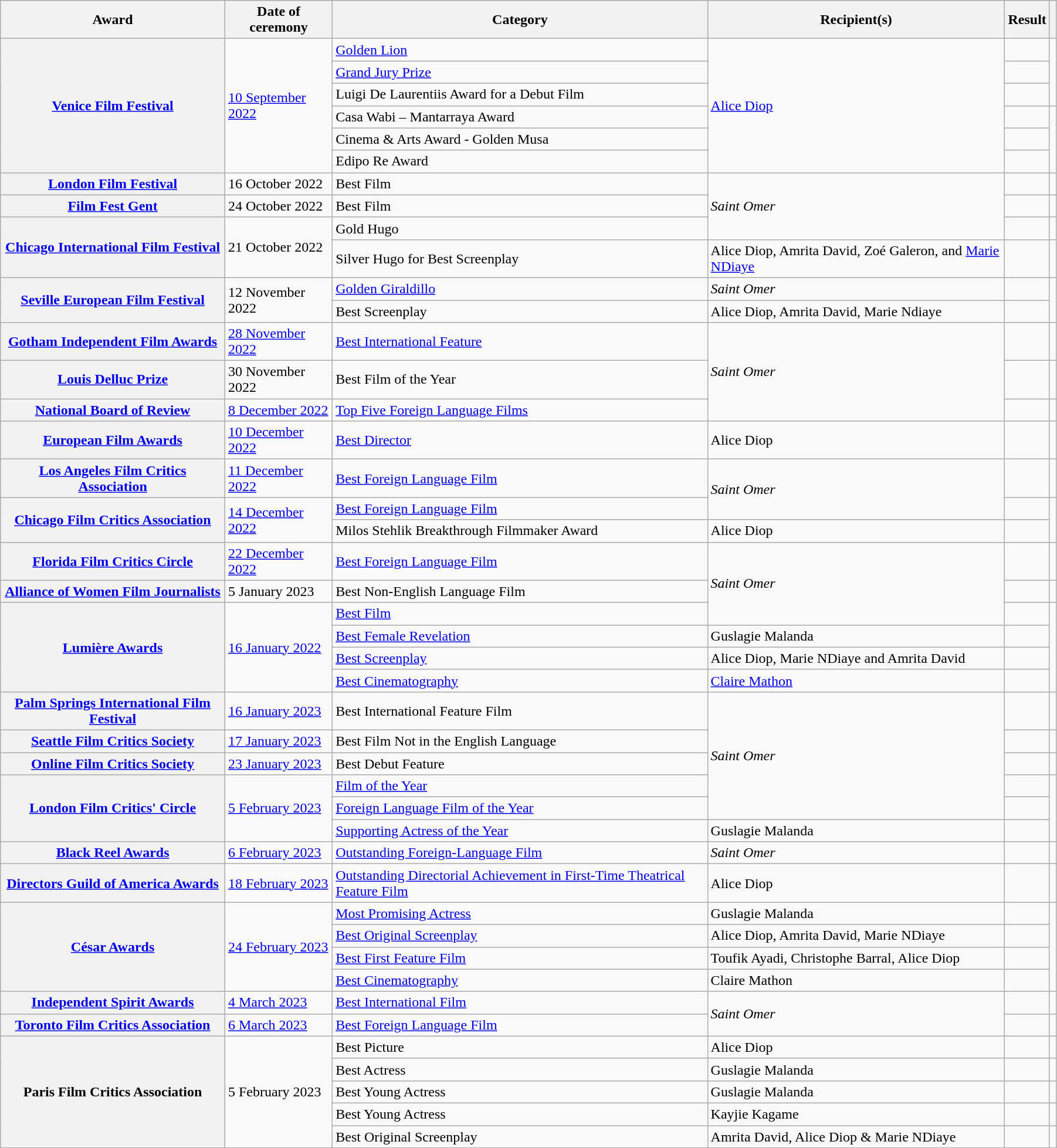<table class="wikitable sortable plainrowheaders" style="width: 95%;">
<tr>
<th scope="col">Award</th>
<th scope="col">Date of ceremony</th>
<th scope="col">Category</th>
<th scope="col">Recipient(s)</th>
<th scope="col">Result</th>
<th scope="col" class="unsortable"></th>
</tr>
<tr>
<th rowspan="6" scope="row"><a href='#'>Venice Film Festival</a></th>
<td rowspan="6"><a href='#'>10 September 2022</a></td>
<td><a href='#'>Golden Lion</a></td>
<td rowspan="6"><a href='#'>Alice Diop</a></td>
<td></td>
<td rowspan="3"></td>
</tr>
<tr>
<td><a href='#'>Grand Jury Prize</a></td>
<td></td>
</tr>
<tr>
<td>Luigi De Laurentiis Award for a Debut Film</td>
<td></td>
</tr>
<tr>
<td>Casa Wabi – Mantarraya Award</td>
<td></td>
<td rowspan="3"></td>
</tr>
<tr>
<td>Cinema & Arts Award - Golden Musa</td>
<td></td>
</tr>
<tr>
<td>Edipo Re Award</td>
<td></td>
</tr>
<tr>
<th scope="row"><a href='#'>London Film Festival</a></th>
<td>16 October 2022</td>
<td>Best Film</td>
<td rowspan="3"><em>Saint Omer</em></td>
<td></td>
<td></td>
</tr>
<tr>
<th scope="row"><a href='#'>Film Fest Gent</a></th>
<td>24 October 2022</td>
<td>Best Film</td>
<td></td>
<td></td>
</tr>
<tr>
<th rowspan="2" scope="row"><a href='#'>Chicago International Film Festival</a></th>
<td rowspan="2">21 October 2022</td>
<td>Gold Hugo</td>
<td></td>
<td></td>
</tr>
<tr>
<td>Silver Hugo for Best Screenplay</td>
<td>Alice Diop, Amrita David, Zoé Galeron, and <a href='#'>Marie NDiaye</a></td>
<td></td>
<td></td>
</tr>
<tr>
<th rowspan = "2" scope="row"><a href='#'>Seville European Film Festival</a></th>
<td rowspaN = "2">12 November 2022</td>
<td><a href='#'>Golden Giraldillo</a></td>
<td><em>Saint Omer</em></td>
<td></td>
<td rowspan = "2"></td>
</tr>
<tr>
<td>Best Screenplay</td>
<td>Alice Diop, Amrita David, Marie Ndiaye</td>
<td></td>
</tr>
<tr>
<th scope="row"><a href='#'>Gotham Independent Film Awards</a></th>
<td><a href='#'>28 November 2022</a></td>
<td><a href='#'>Best International Feature</a></td>
<td rowspan="3"><em>Saint Omer</em></td>
<td></td>
<td></td>
</tr>
<tr>
<th scope="row"><a href='#'>Louis Delluc Prize</a></th>
<td>30 November 2022</td>
<td>Best Film of the Year</td>
<td></td>
<td></td>
</tr>
<tr>
<th scope="row"><a href='#'>National Board of Review</a></th>
<td><a href='#'>8 December 2022</a></td>
<td><a href='#'>Top Five Foreign Language Films</a></td>
<td></td>
<td></td>
</tr>
<tr>
<th scope="row"><a href='#'>European Film Awards</a></th>
<td><a href='#'>10 December 2022</a></td>
<td><a href='#'>Best Director</a></td>
<td>Alice Diop</td>
<td></td>
<td></td>
</tr>
<tr>
<th scope="row"><a href='#'>Los Angeles Film Critics Association</a></th>
<td><a href='#'>11 December 2022</a></td>
<td><a href='#'>Best Foreign Language Film</a></td>
<td rowspan="2"><em>Saint Omer</em></td>
<td></td>
<td></td>
</tr>
<tr>
<th rowspan="2" scope="row"><a href='#'>Chicago Film Critics Association</a></th>
<td rowspan="2"><a href='#'>14 December 2022</a></td>
<td><a href='#'>Best Foreign Language Film</a></td>
<td></td>
<td rowspan="2"></td>
</tr>
<tr>
<td>Milos Stehlik Breakthrough Filmmaker Award</td>
<td>Alice Diop</td>
<td></td>
</tr>
<tr>
<th scope="row"><a href='#'>Florida Film Critics Circle</a></th>
<td><a href='#'>22 December 2022</a></td>
<td><a href='#'>Best Foreign Language Film</a></td>
<td rowspan="3"><em>Saint Omer</em></td>
<td></td>
<td></td>
</tr>
<tr>
<th scope="row"><a href='#'>Alliance of Women Film Journalists</a></th>
<td>5 January 2023</td>
<td>Best Non-English Language Film</td>
<td></td>
<td></td>
</tr>
<tr>
<th rowspan="4" scope="row"><a href='#'>Lumière Awards</a></th>
<td rowspan="4"><a href='#'>16 January 2022</a></td>
<td><a href='#'>Best Film</a></td>
<td></td>
<td rowspan="4"></td>
</tr>
<tr>
<td><a href='#'>Best Female Revelation</a></td>
<td>Guslagie Malanda</td>
<td></td>
</tr>
<tr>
<td><a href='#'>Best Screenplay</a></td>
<td>Alice Diop, Marie NDiaye and Amrita David</td>
<td></td>
</tr>
<tr>
<td><a href='#'>Best Cinematography</a></td>
<td><a href='#'>Claire Mathon</a></td>
<td></td>
</tr>
<tr>
<th scope="row"><a href='#'>Palm Springs International Film Festival</a></th>
<td><a href='#'>16 January 2023</a></td>
<td>Best International Feature Film</td>
<td rowspan="5"><em>Saint Omer</em></td>
<td></td>
<td align="center"></td>
</tr>
<tr>
<th scope="row"><a href='#'>Seattle Film Critics Society</a></th>
<td><a href='#'>17 January 2023</a></td>
<td>Best Film Not in the English Language</td>
<td></td>
<td></td>
</tr>
<tr>
<th scope="row"><a href='#'>Online Film Critics Society</a></th>
<td><a href='#'>23 January 2023</a></td>
<td>Best Debut Feature</td>
<td></td>
<td></td>
</tr>
<tr>
<th rowspan="3" scope="row"><a href='#'>London Film Critics' Circle</a></th>
<td rowspan="3"><a href='#'>5 February 2023</a></td>
<td><a href='#'>Film of the Year</a></td>
<td></td>
<td rowspan="3"></td>
</tr>
<tr>
<td><a href='#'>Foreign Language Film of the Year</a></td>
<td></td>
</tr>
<tr>
<td><a href='#'>Supporting Actress of the Year</a></td>
<td>Guslagie Malanda</td>
<td></td>
</tr>
<tr>
<th scope="row"><a href='#'>Black Reel Awards</a></th>
<td><a href='#'>6 February 2023</a></td>
<td><a href='#'>Outstanding Foreign-Language Film</a></td>
<td><em>Saint Omer</em></td>
<td></td>
<td></td>
</tr>
<tr>
<th scope="row"><a href='#'>Directors Guild of America Awards</a></th>
<td><a href='#'>18 February 2023</a></td>
<td><a href='#'>Outstanding Directorial Achievement in First-Time Theatrical Feature Film</a></td>
<td>Alice Diop</td>
<td></td>
<td align="center"></td>
</tr>
<tr>
<th scope="row" rowspan="4"><a href='#'>César Awards</a></th>
<td rowspan="4"><a href='#'>24 February 2023</a></td>
<td><a href='#'>Most Promising Actress</a></td>
<td>Guslagie Malanda</td>
<td></td>
<td align="center" rowspan="4"></td>
</tr>
<tr>
<td><a href='#'>Best Original Screenplay</a></td>
<td>Alice Diop, Amrita David, Marie NDiaye</td>
<td></td>
</tr>
<tr>
<td><a href='#'>Best First Feature Film</a></td>
<td>Toufik Ayadi, Christophe Barral, Alice Diop</td>
<td></td>
</tr>
<tr>
<td><a href='#'>Best Cinematography</a></td>
<td>Claire Mathon</td>
<td></td>
</tr>
<tr>
<th scope="row"><a href='#'>Independent Spirit Awards</a></th>
<td><a href='#'>4 March 2023</a></td>
<td><a href='#'>Best International Film</a></td>
<td rowspan="2"><em>Saint Omer</em></td>
<td></td>
<td></td>
</tr>
<tr>
<th scope="row"><a href='#'>Toronto Film Critics Association</a></th>
<td><a href='#'>6 March 2023</a></td>
<td><a href='#'>Best Foreign Language Film</a></td>
<td></td>
<td></td>
</tr>
<tr>
<th scope="row" rowspan="5">Paris Film Critics Association</th>
<td rowspan="5">5 February 2023</td>
<td>Best Picture</td>
<td>Alice Diop</td>
<td></td>
<td></td>
</tr>
<tr>
<td>Best Actress</td>
<td>Guslagie Malanda</td>
<td></td>
<td></td>
</tr>
<tr>
<td>Best Young Actress</td>
<td>Guslagie Malanda</td>
<td></td>
<td></td>
</tr>
<tr>
<td>Best Young Actress</td>
<td>Kayjie Kagame</td>
<td></td>
<td></td>
</tr>
<tr>
<td>Best Original Screenplay</td>
<td>Amrita David, Alice Diop & Marie NDiaye</td>
<td></td>
<td></td>
</tr>
<tr>
</tr>
</table>
